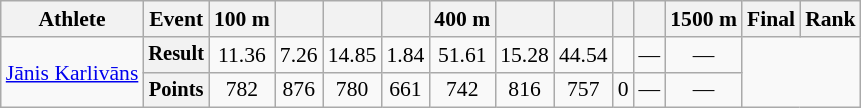<table class="wikitable" style="font-size:90%">
<tr>
<th>Athlete</th>
<th>Event</th>
<th>100 m</th>
<th></th>
<th></th>
<th></th>
<th>400 m</th>
<th></th>
<th></th>
<th></th>
<th></th>
<th>1500 m</th>
<th>Final</th>
<th>Rank</th>
</tr>
<tr align=center>
<td rowspan=2 align=left><a href='#'>Jānis Karlivāns</a></td>
<th style="font-size:95%">Result</th>
<td>11.36</td>
<td>7.26</td>
<td>14.85</td>
<td>1.84</td>
<td>51.61</td>
<td>15.28</td>
<td>44.54</td>
<td></td>
<td>—</td>
<td>—</td>
<td rowspan=2 colspan=2></td>
</tr>
<tr align=center>
<th style="font-size:95%">Points</th>
<td>782</td>
<td>876</td>
<td>780</td>
<td>661</td>
<td>742</td>
<td>816</td>
<td>757</td>
<td>0</td>
<td>—</td>
<td>—</td>
</tr>
</table>
